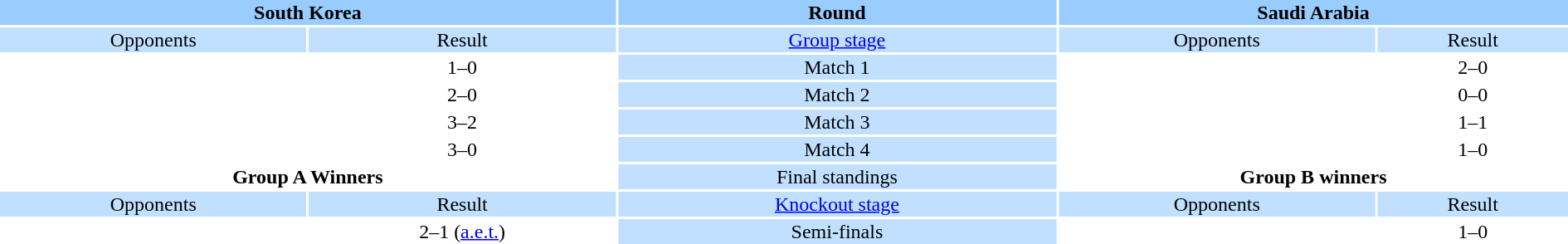<table style="width:100%; text-align:center">
<tr style="vertical-align:top; background:#99CCFF">
<th colspan="2">South Korea</th>
<th>Round</th>
<th colspan="2">Saudi Arabia</th>
</tr>
<tr style="vertical-align:top; background:#C1E0FF">
<td>Opponents</td>
<td>Result</td>
<td><a href='#'>Group stage</a></td>
<td>Opponents</td>
<td>Result</td>
</tr>
<tr>
<td align="left"></td>
<td>1–0</td>
<td style="background:#C1E0FF">Match 1</td>
<td align="left"></td>
<td>2–0</td>
</tr>
<tr>
<td align="left"></td>
<td>2–0</td>
<td style="background:#C1E0FF">Match 2</td>
<td align="left"></td>
<td>0–0</td>
</tr>
<tr>
<td align="left"></td>
<td>3–2</td>
<td style="background:#C1E0FF">Match 3</td>
<td align="left"></td>
<td>1–1</td>
</tr>
<tr>
<td align="left"></td>
<td>3–0</td>
<td style="background:#C1E0FF">Match 4</td>
<td align="left"></td>
<td>1–0</td>
</tr>
<tr>
<td colspan="2" style="text-align:center"><strong>Group A Winners</strong><br><div></div></td>
<td style="background:#C1E0FF">Final standings</td>
<td colspan="2" style="text-align:center"><strong>Group B winners</strong><br><div></div></td>
</tr>
<tr style="vertical-align:top; background:#C1E0FF">
<td>Opponents</td>
<td>Result</td>
<td><a href='#'>Knockout stage</a></td>
<td>Opponents</td>
<td>Result</td>
</tr>
<tr>
<td align="left"></td>
<td>2–1 (<a href='#'>a.e.t.</a>)</td>
<td style="background:#C1E0FF">Semi-finals</td>
<td align="left"></td>
<td>1–0</td>
</tr>
</table>
